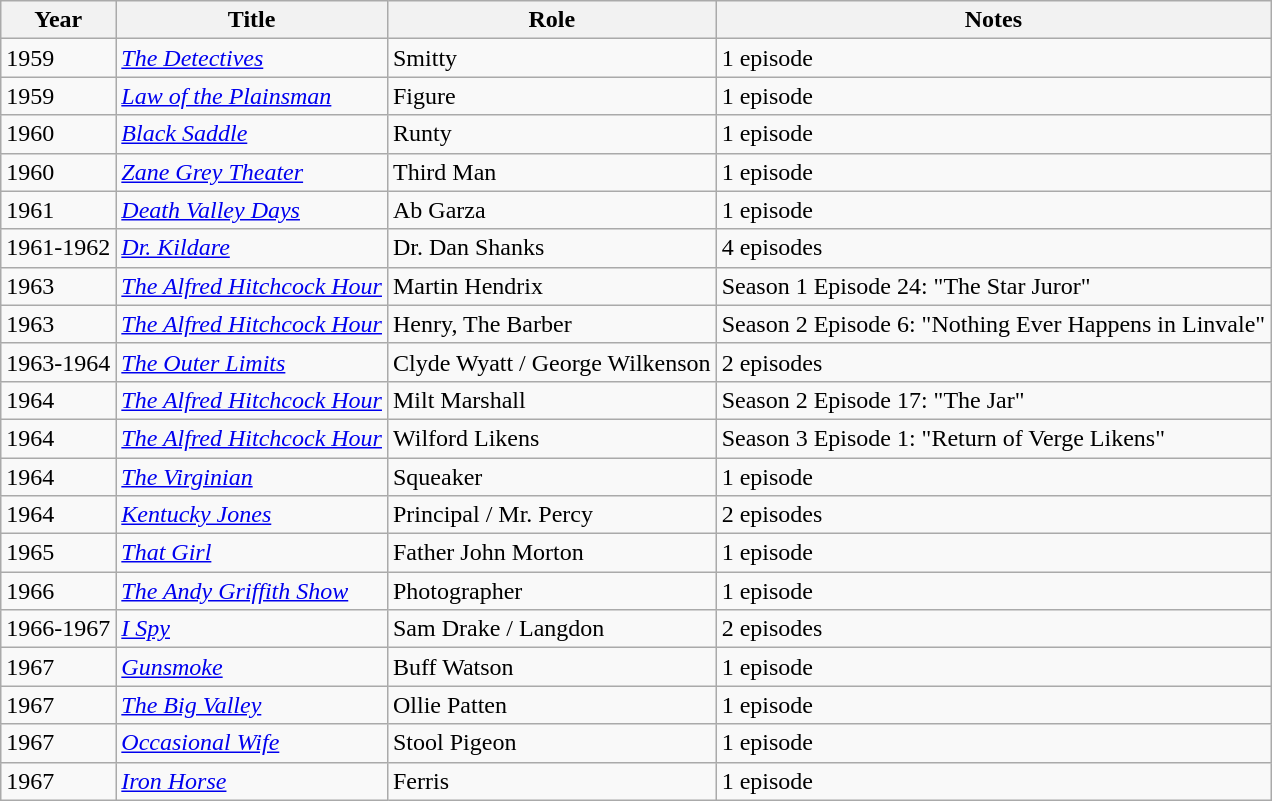<table class="wikitable">
<tr>
<th>Year</th>
<th>Title</th>
<th>Role</th>
<th>Notes</th>
</tr>
<tr>
<td>1959</td>
<td><em><a href='#'>The Detectives</a></em></td>
<td>Smitty</td>
<td>1 episode</td>
</tr>
<tr>
<td>1959</td>
<td><em><a href='#'>Law of the Plainsman</a></em></td>
<td>Figure</td>
<td>1 episode</td>
</tr>
<tr>
<td>1960</td>
<td><em><a href='#'>Black Saddle</a></em></td>
<td>Runty</td>
<td>1 episode</td>
</tr>
<tr>
<td>1960</td>
<td><em><a href='#'>Zane Grey Theater</a></em></td>
<td>Third Man</td>
<td>1 episode</td>
</tr>
<tr>
<td>1961</td>
<td><em><a href='#'>Death Valley Days</a></em></td>
<td>Ab Garza</td>
<td>1 episode</td>
</tr>
<tr>
<td>1961-1962</td>
<td><em><a href='#'>Dr. Kildare</a></em></td>
<td>Dr. Dan Shanks</td>
<td>4 episodes</td>
</tr>
<tr>
<td>1963</td>
<td><em><a href='#'>The Alfred Hitchcock Hour</a></em></td>
<td>Martin Hendrix</td>
<td>Season 1 Episode 24: "The Star Juror"</td>
</tr>
<tr>
<td>1963</td>
<td><em><a href='#'>The Alfred Hitchcock Hour</a></em></td>
<td>Henry, The Barber</td>
<td>Season 2 Episode 6: "Nothing Ever Happens in Linvale"</td>
</tr>
<tr>
<td>1963-1964</td>
<td><em><a href='#'>The Outer Limits</a></em></td>
<td>Clyde Wyatt / George Wilkenson</td>
<td>2 episodes</td>
</tr>
<tr>
<td>1964</td>
<td><em><a href='#'>The Alfred Hitchcock Hour</a></em></td>
<td>Milt Marshall</td>
<td>Season 2 Episode 17: "The Jar"</td>
</tr>
<tr>
<td>1964</td>
<td><em><a href='#'>The Alfred Hitchcock Hour</a></em></td>
<td>Wilford Likens</td>
<td>Season 3 Episode 1: "Return of Verge Likens"</td>
</tr>
<tr>
<td>1964</td>
<td><em><a href='#'>The Virginian</a></em></td>
<td>Squeaker</td>
<td>1 episode</td>
</tr>
<tr>
<td>1964</td>
<td><em><a href='#'>Kentucky Jones</a></em></td>
<td>Principal / Mr. Percy</td>
<td>2 episodes</td>
</tr>
<tr>
<td>1965</td>
<td><em><a href='#'>That Girl</a></em></td>
<td>Father John Morton</td>
<td>1 episode</td>
</tr>
<tr>
<td>1966</td>
<td><em><a href='#'>The Andy Griffith Show</a></em></td>
<td>Photographer</td>
<td>1 episode</td>
</tr>
<tr>
<td>1966-1967</td>
<td><em><a href='#'>I Spy</a></em></td>
<td>Sam Drake / Langdon</td>
<td>2 episodes</td>
</tr>
<tr>
<td>1967</td>
<td><em><a href='#'>Gunsmoke</a></em></td>
<td>Buff Watson</td>
<td>1 episode</td>
</tr>
<tr>
<td>1967</td>
<td><em><a href='#'>The Big Valley</a></em></td>
<td>Ollie Patten</td>
<td>1 episode</td>
</tr>
<tr>
<td>1967</td>
<td><em><a href='#'>Occasional Wife</a></em></td>
<td>Stool Pigeon</td>
<td>1 episode</td>
</tr>
<tr>
<td>1967</td>
<td><em><a href='#'>Iron Horse</a></em></td>
<td>Ferris</td>
<td>1 episode</td>
</tr>
</table>
